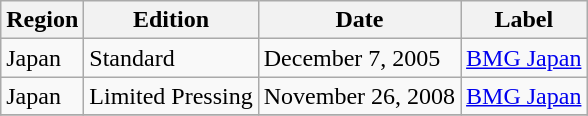<table class="wikitable">
<tr>
<th>Region</th>
<th>Edition</th>
<th>Date</th>
<th>Label</th>
</tr>
<tr>
<td rowspan="1">Japan</td>
<td rowspan="1">Standard</td>
<td rowspan="1">December 7, 2005</td>
<td rowspan="1"><a href='#'>BMG Japan</a></td>
</tr>
<tr>
<td rowspan="1">Japan</td>
<td rowspan="1">Limited Pressing</td>
<td rowspan="1">November 26, 2008</td>
<td rowspan="1"><a href='#'>BMG Japan</a></td>
</tr>
<tr>
</tr>
</table>
